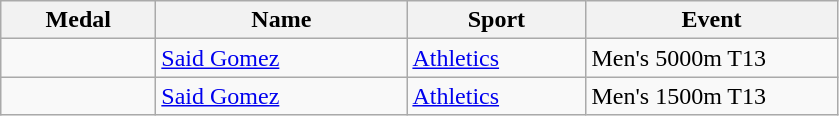<table class="wikitable">
<tr>
<th style="width:6em">Medal</th>
<th style="width:10em">Name</th>
<th style="width:7em">Sport</th>
<th style="width:10em">Event</th>
</tr>
<tr>
<td></td>
<td><a href='#'>Said Gomez</a></td>
<td><a href='#'>Athletics</a></td>
<td>Men's 5000m T13</td>
</tr>
<tr>
<td></td>
<td><a href='#'>Said Gomez</a></td>
<td><a href='#'>Athletics</a></td>
<td>Men's 1500m T13</td>
</tr>
</table>
